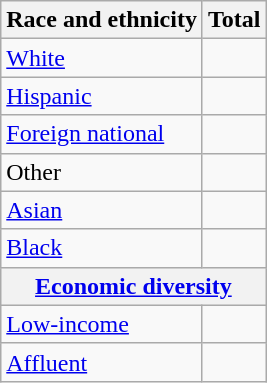<table class="wikitable floatright sortable collapsible"; text-align:right; font-size:80%;">
<tr>
<th>Race and ethnicity</th>
<th colspan="2" data-sort-type=number>Total</th>
</tr>
<tr>
<td><a href='#'>White</a></td>
<td align=right></td>
</tr>
<tr>
<td><a href='#'>Hispanic</a></td>
<td align=right></td>
</tr>
<tr>
<td><a href='#'>Foreign national</a></td>
<td align=right></td>
</tr>
<tr>
<td>Other</td>
<td align=right></td>
</tr>
<tr>
<td><a href='#'>Asian</a></td>
<td align=right></td>
</tr>
<tr>
<td><a href='#'>Black</a></td>
<td align=right></td>
</tr>
<tr>
<th colspan="4" data-sort-type=number><a href='#'>Economic diversity</a></th>
</tr>
<tr>
<td><a href='#'>Low-income</a></td>
<td align=right></td>
</tr>
<tr>
<td><a href='#'>Affluent</a></td>
<td align=right></td>
</tr>
</table>
